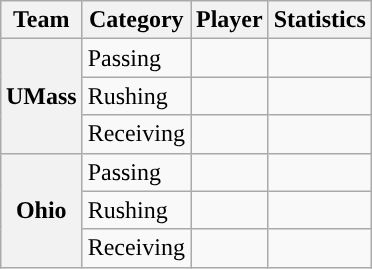<table class="wikitable" style="float:right">
<tr>
<th>Team</th>
<th>Category</th>
<th>Player</th>
<th>Statistics</th>
</tr>
<tr>
<th rowspan=3>UMass</th>
<td>Passing</td>
<td></td>
<td></td>
</tr>
<tr>
<td>Rushing</td>
<td></td>
<td></td>
</tr>
<tr>
<td>Receiving</td>
<td></td>
<td></td>
</tr>
<tr>
<th rowspan=3>Ohio</th>
<td>Passing</td>
<td></td>
<td></td>
</tr>
<tr>
<td>Rushing</td>
<td></td>
<td></td>
</tr>
<tr>
<td>Receiving</td>
<td></td>
<td></td>
</tr>
</table>
